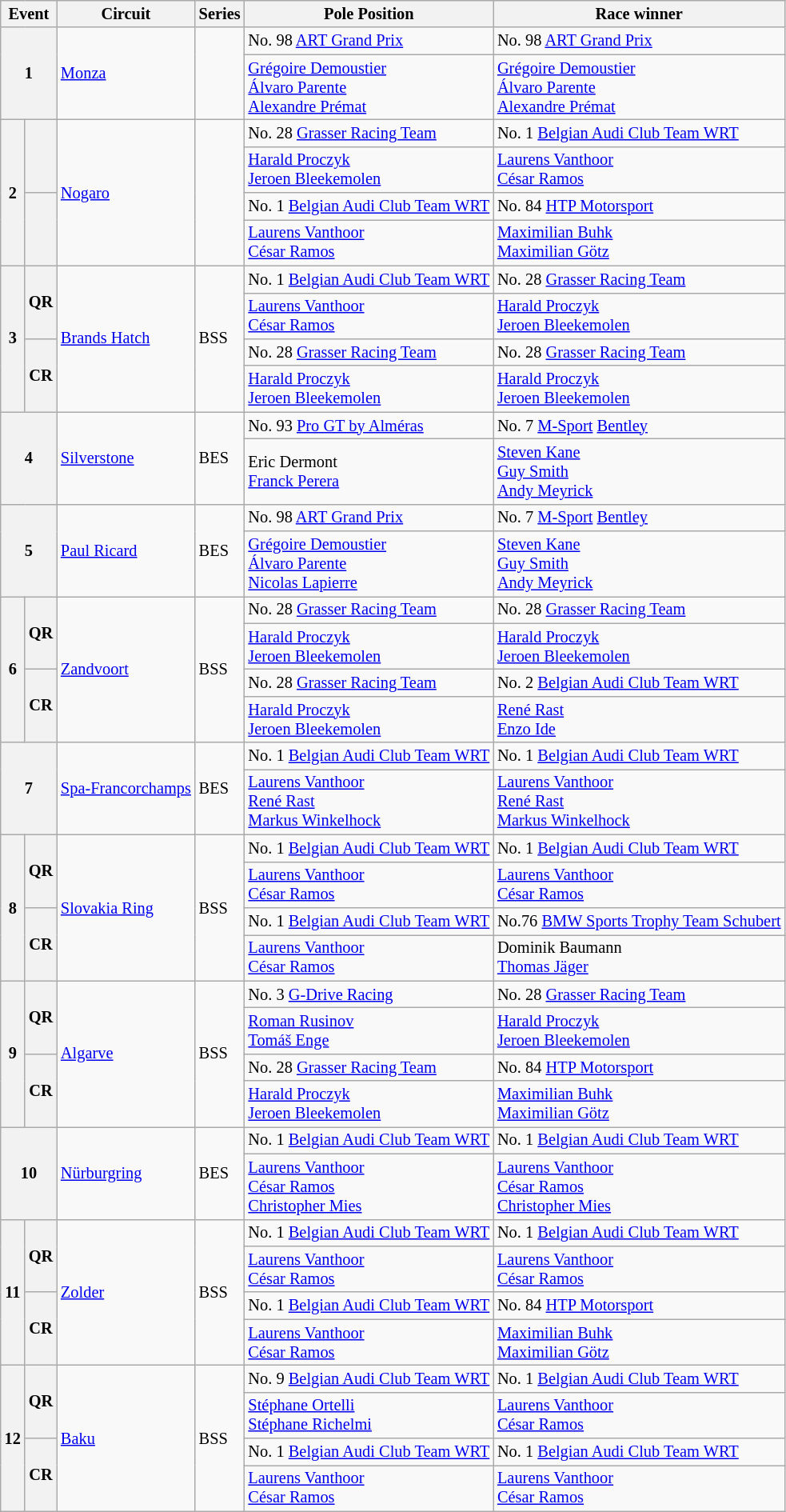<table class="wikitable" style="font-size: 85%;">
<tr>
<th colspan=2>Event</th>
<th>Circuit</th>
<th>Series</th>
<th>Pole Position</th>
<th>Race winner</th>
</tr>
<tr>
<th rowspan=2 colspan=2>1</th>
<td rowspan=2> <a href='#'>Monza</a></td>
<td rowspan=2></td>
<td> No. 98 <a href='#'>ART Grand Prix</a></td>
<td> No. 98 <a href='#'>ART Grand Prix</a></td>
</tr>
<tr>
<td> <a href='#'>Grégoire Demoustier</a><br> <a href='#'>Álvaro Parente</a><br> <a href='#'>Alexandre Prémat</a></td>
<td> <a href='#'>Grégoire Demoustier</a><br> <a href='#'>Álvaro Parente</a><br> <a href='#'>Alexandre Prémat</a></td>
</tr>
<tr>
<th rowspan=4>2</th>
<th rowspan=2></th>
<td rowspan=4> <a href='#'>Nogaro</a></td>
<td rowspan=4></td>
<td> No. 28 <a href='#'>Grasser Racing Team</a></td>
<td> No. 1 <a href='#'>Belgian Audi Club Team WRT</a></td>
</tr>
<tr>
<td> <a href='#'>Harald Proczyk</a> <br> <a href='#'>Jeroen Bleekemolen</a></td>
<td> <a href='#'>Laurens Vanthoor</a><br> <a href='#'>César Ramos</a></td>
</tr>
<tr>
<th rowspan=2></th>
<td> No. 1 <a href='#'>Belgian Audi Club Team WRT</a></td>
<td> No. 84 <a href='#'>HTP Motorsport</a></td>
</tr>
<tr>
<td> <a href='#'>Laurens Vanthoor</a><br> <a href='#'>César Ramos</a></td>
<td> <a href='#'>Maximilian Buhk</a><br> <a href='#'>Maximilian Götz</a></td>
</tr>
<tr>
<th rowspan=4>3</th>
<th rowspan=2>QR</th>
<td rowspan=4> <a href='#'>Brands Hatch</a></td>
<td rowspan=4>BSS</td>
<td> No. 1 <a href='#'>Belgian Audi Club Team WRT</a></td>
<td> No. 28 <a href='#'>Grasser Racing Team</a></td>
</tr>
<tr>
<td> <a href='#'>Laurens Vanthoor</a><br> <a href='#'>César Ramos</a></td>
<td> <a href='#'>Harald Proczyk</a> <br> <a href='#'>Jeroen Bleekemolen</a></td>
</tr>
<tr>
<th rowspan=2>CR</th>
<td> No. 28 <a href='#'>Grasser Racing Team</a></td>
<td> No. 28 <a href='#'>Grasser Racing Team</a></td>
</tr>
<tr>
<td> <a href='#'>Harald Proczyk</a> <br> <a href='#'>Jeroen Bleekemolen</a></td>
<td> <a href='#'>Harald Proczyk</a> <br> <a href='#'>Jeroen Bleekemolen</a></td>
</tr>
<tr>
<th rowspan=2 colspan=2>4</th>
<td rowspan=2> <a href='#'>Silverstone</a></td>
<td rowspan=2>BES</td>
<td> No. 93 <a href='#'>Pro GT by Alméras</a></td>
<td> No. 7 <a href='#'>M-Sport</a> <a href='#'>Bentley</a></td>
</tr>
<tr>
<td> Eric Dermont<br> <a href='#'>Franck Perera</a></td>
<td> <a href='#'>Steven Kane</a><br> <a href='#'>Guy Smith</a><br> <a href='#'>Andy Meyrick</a></td>
</tr>
<tr>
<th rowspan=2 colspan=2>5</th>
<td rowspan=2> <a href='#'>Paul Ricard</a></td>
<td rowspan=2>BES</td>
<td> No. 98 <a href='#'>ART Grand Prix</a></td>
<td> No. 7 <a href='#'>M-Sport</a> <a href='#'>Bentley</a></td>
</tr>
<tr>
<td> <a href='#'>Grégoire Demoustier</a><br> <a href='#'>Álvaro Parente</a><br> <a href='#'>Nicolas Lapierre</a></td>
<td> <a href='#'>Steven Kane</a><br> <a href='#'>Guy Smith</a><br> <a href='#'>Andy Meyrick</a></td>
</tr>
<tr>
<th rowspan=4>6</th>
<th rowspan=2>QR</th>
<td rowspan=4> <a href='#'>Zandvoort</a></td>
<td rowspan=4>BSS</td>
<td> No. 28 <a href='#'>Grasser Racing Team</a></td>
<td> No. 28 <a href='#'>Grasser Racing Team</a></td>
</tr>
<tr>
<td> <a href='#'>Harald Proczyk</a> <br> <a href='#'>Jeroen Bleekemolen</a></td>
<td> <a href='#'>Harald Proczyk</a> <br> <a href='#'>Jeroen Bleekemolen</a></td>
</tr>
<tr>
<th rowspan=2>CR</th>
<td> No. 28 <a href='#'>Grasser Racing Team</a></td>
<td> No. 2 <a href='#'>Belgian Audi Club Team WRT</a></td>
</tr>
<tr>
<td> <a href='#'>Harald Proczyk</a> <br> <a href='#'>Jeroen Bleekemolen</a></td>
<td> <a href='#'>René Rast</a><br> <a href='#'>Enzo Ide</a></td>
</tr>
<tr>
<th rowspan=2 colspan=2>7</th>
<td rowspan=2> <a href='#'>Spa-Francorchamps</a></td>
<td rowspan=2>BES</td>
<td> No. 1 <a href='#'>Belgian Audi Club Team WRT</a></td>
<td> No. 1 <a href='#'>Belgian Audi Club Team WRT</a></td>
</tr>
<tr>
<td> <a href='#'>Laurens Vanthoor</a><br> <a href='#'>René Rast</a><br> <a href='#'>Markus Winkelhock</a></td>
<td> <a href='#'>Laurens Vanthoor</a><br> <a href='#'>René Rast</a><br> <a href='#'>Markus Winkelhock</a></td>
</tr>
<tr>
<th rowspan=4>8</th>
<th rowspan=2>QR</th>
<td rowspan=4> <a href='#'>Slovakia Ring</a></td>
<td rowspan=4>BSS</td>
<td> No. 1 <a href='#'>Belgian Audi Club Team WRT</a></td>
<td> No. 1 <a href='#'>Belgian Audi Club Team WRT</a></td>
</tr>
<tr>
<td> <a href='#'>Laurens Vanthoor</a><br> <a href='#'>César Ramos</a></td>
<td> <a href='#'>Laurens Vanthoor</a><br> <a href='#'>César Ramos</a></td>
</tr>
<tr>
<th rowspan=2>CR</th>
<td> No. 1 <a href='#'>Belgian Audi Club Team WRT</a></td>
<td> No.76 <a href='#'>BMW Sports Trophy Team Schubert</a></td>
</tr>
<tr>
<td> <a href='#'>Laurens Vanthoor</a><br> <a href='#'>César Ramos</a></td>
<td> Dominik Baumann<br> <a href='#'>Thomas Jäger</a></td>
</tr>
<tr>
<th rowspan=4>9</th>
<th rowspan=2>QR</th>
<td rowspan=4> <a href='#'>Algarve</a></td>
<td rowspan=4>BSS</td>
<td> No. 3 <a href='#'>G-Drive Racing</a></td>
<td> No. 28 <a href='#'>Grasser Racing Team</a></td>
</tr>
<tr>
<td> <a href='#'>Roman Rusinov</a><br> <a href='#'>Tomáš Enge</a></td>
<td> <a href='#'>Harald Proczyk</a> <br> <a href='#'>Jeroen Bleekemolen</a></td>
</tr>
<tr>
<th rowspan=2>CR</th>
<td> No. 28 <a href='#'>Grasser Racing Team</a></td>
<td> No. 84 <a href='#'>HTP Motorsport</a></td>
</tr>
<tr>
<td> <a href='#'>Harald Proczyk</a> <br> <a href='#'>Jeroen Bleekemolen</a></td>
<td> <a href='#'>Maximilian Buhk</a><br> <a href='#'>Maximilian Götz</a></td>
</tr>
<tr>
<th rowspan=2 colspan=2>10</th>
<td rowspan=2> <a href='#'>Nürburgring</a></td>
<td rowspan=2>BES</td>
<td> No. 1 <a href='#'>Belgian Audi Club Team WRT</a></td>
<td> No. 1 <a href='#'>Belgian Audi Club Team WRT</a></td>
</tr>
<tr>
<td> <a href='#'>Laurens Vanthoor</a><br> <a href='#'>César Ramos</a><br> <a href='#'>Christopher Mies</a></td>
<td> <a href='#'>Laurens Vanthoor</a><br> <a href='#'>César Ramos</a><br> <a href='#'>Christopher Mies</a></td>
</tr>
<tr>
<th rowspan=4>11</th>
<th rowspan=2>QR</th>
<td rowspan=4> <a href='#'>Zolder</a></td>
<td rowspan=4>BSS</td>
<td> No. 1 <a href='#'>Belgian Audi Club Team WRT</a></td>
<td> No. 1 <a href='#'>Belgian Audi Club Team WRT</a></td>
</tr>
<tr>
<td> <a href='#'>Laurens Vanthoor</a><br> <a href='#'>César Ramos</a></td>
<td> <a href='#'>Laurens Vanthoor</a><br> <a href='#'>César Ramos</a></td>
</tr>
<tr>
<th rowspan=2>CR</th>
<td> No. 1 <a href='#'>Belgian Audi Club Team WRT</a></td>
<td> No. 84 <a href='#'>HTP Motorsport</a></td>
</tr>
<tr>
<td> <a href='#'>Laurens Vanthoor</a><br> <a href='#'>César Ramos</a></td>
<td> <a href='#'>Maximilian Buhk</a><br> <a href='#'>Maximilian Götz</a></td>
</tr>
<tr>
<th rowspan=4>12</th>
<th rowspan=2>QR</th>
<td rowspan=4> <a href='#'>Baku</a></td>
<td rowspan=4>BSS</td>
<td> No. 9 <a href='#'>Belgian Audi Club Team WRT</a></td>
<td> No. 1 <a href='#'>Belgian Audi Club Team WRT</a></td>
</tr>
<tr>
<td> <a href='#'>Stéphane Ortelli</a><br> <a href='#'>Stéphane Richelmi</a></td>
<td> <a href='#'>Laurens Vanthoor</a><br> <a href='#'>César Ramos</a></td>
</tr>
<tr>
<th rowspan=2>CR</th>
<td> No. 1 <a href='#'>Belgian Audi Club Team WRT</a></td>
<td> No. 1 <a href='#'>Belgian Audi Club Team WRT</a></td>
</tr>
<tr>
<td> <a href='#'>Laurens Vanthoor</a><br> <a href='#'>César Ramos</a></td>
<td> <a href='#'>Laurens Vanthoor</a><br> <a href='#'>César Ramos</a></td>
</tr>
</table>
